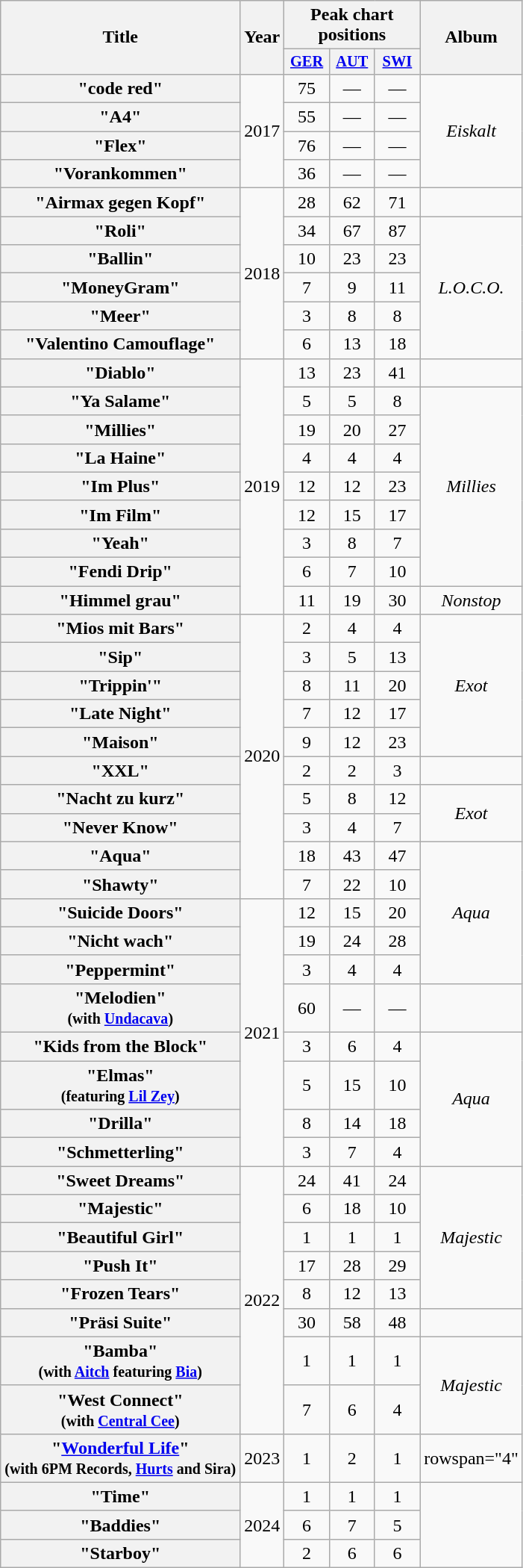<table class="wikitable plainrowheaders" style="text-align:center;">
<tr>
<th scope="col" rowspan="2">Title</th>
<th scope="col" rowspan="2">Year</th>
<th scope="col" colspan="3">Peak chart positions<br></th>
<th scope="col" rowspan="2">Album</th>
</tr>
<tr>
<th style="width:2.5em; font-size:85%"><a href='#'>GER</a><br></th>
<th style="width:2.5em; font-size:85%"><a href='#'>AUT</a><br></th>
<th style="width:2.5em; font-size:85%"><a href='#'>SWI</a><br></th>
</tr>
<tr>
<th scope="row">"code red"</th>
<td rowspan="4">2017</td>
<td>75</td>
<td>—</td>
<td>—</td>
<td rowspan="4"><em>Eiskalt</em></td>
</tr>
<tr>
<th scope="row">"A4"</th>
<td>55</td>
<td>—</td>
<td>—</td>
</tr>
<tr>
<th scope="row">"Flex"</th>
<td>76</td>
<td>—</td>
<td>—</td>
</tr>
<tr>
<th scope="row">"Vorankommen"</th>
<td>36</td>
<td>—</td>
<td>—</td>
</tr>
<tr>
<th scope="row">"Airmax gegen Kopf"<br></th>
<td rowspan="6">2018</td>
<td>28</td>
<td>62</td>
<td>71</td>
<td></td>
</tr>
<tr>
<th scope="row">"Roli"</th>
<td>34</td>
<td>67</td>
<td>87</td>
<td rowspan="5"><em>L.O.C.O.</em></td>
</tr>
<tr>
<th scope="row">"Ballin"</th>
<td>10</td>
<td>23</td>
<td>23</td>
</tr>
<tr>
<th scope="row">"MoneyGram"</th>
<td>7</td>
<td>9</td>
<td>11</td>
</tr>
<tr>
<th scope="row">"Meer"</th>
<td>3</td>
<td>8</td>
<td>8</td>
</tr>
<tr>
<th scope="row">"Valentino Camouflage"<br></th>
<td>6</td>
<td>13</td>
<td>18</td>
</tr>
<tr>
<th scope="row">"Diablo"</th>
<td rowspan="9">2019</td>
<td>13</td>
<td>23</td>
<td>41</td>
<td></td>
</tr>
<tr>
<th scope="row">"Ya Salame"<br></th>
<td>5</td>
<td>5</td>
<td>8</td>
<td rowspan="7"><em>Millies</em></td>
</tr>
<tr>
<th scope="row">"Millies"</th>
<td>19</td>
<td>20</td>
<td>27</td>
</tr>
<tr>
<th scope="row">"La Haine"</th>
<td>4</td>
<td>4</td>
<td>4</td>
</tr>
<tr>
<th scope="row">"Im Plus"</th>
<td>12</td>
<td>12</td>
<td>23</td>
</tr>
<tr>
<th scope="row">"Im Film"</th>
<td>12</td>
<td>15</td>
<td>17</td>
</tr>
<tr>
<th scope="row">"Yeah"</th>
<td>3</td>
<td>8</td>
<td>7</td>
</tr>
<tr>
<th scope="row">"Fendi Drip"<br></th>
<td>6</td>
<td>7</td>
<td>10</td>
</tr>
<tr>
<th scope="row">"Himmel grau"<br></th>
<td>11</td>
<td>19</td>
<td>30</td>
<td><em>Nonstop</em></td>
</tr>
<tr>
<th scope="row">"Mios mit Bars"</th>
<td rowspan="10">2020</td>
<td>2</td>
<td>4</td>
<td>4</td>
<td rowspan="5"><em>Exot</em></td>
</tr>
<tr>
<th scope="row">"Sip"</th>
<td>3</td>
<td>5</td>
<td>13</td>
</tr>
<tr>
<th scope="row">"Trippin'"</th>
<td>8</td>
<td>11</td>
<td>20</td>
</tr>
<tr>
<th scope="row">"Late Night"</th>
<td>7</td>
<td>12</td>
<td>17</td>
</tr>
<tr>
<th scope="row">"Maison"</th>
<td>9</td>
<td>12</td>
<td>23</td>
</tr>
<tr>
<th scope="row">"XXL"<br></th>
<td>2</td>
<td>2</td>
<td>3</td>
<td></td>
</tr>
<tr>
<th scope="row">"Nacht zu kurz"</th>
<td>5</td>
<td>8</td>
<td>12</td>
<td rowspan="2"><em>Exot</em></td>
</tr>
<tr>
<th scope="row">"Never Know"<br></th>
<td>3</td>
<td>4</td>
<td>7</td>
</tr>
<tr>
<th scope="row">"Aqua"</th>
<td>18</td>
<td>43</td>
<td>47</td>
<td rowspan="5"><em>Aqua</em></td>
</tr>
<tr>
<th scope="row">"Shawty"</th>
<td>7</td>
<td>22</td>
<td>10</td>
</tr>
<tr>
<th scope="row">"Suicide Doors"</th>
<td rowspan="8">2021</td>
<td>12</td>
<td>15</td>
<td>20</td>
</tr>
<tr>
<th scope="row">"Nicht wach"</th>
<td>19</td>
<td>24</td>
<td>28</td>
</tr>
<tr>
<th scope="row">"Peppermint"</th>
<td>3</td>
<td>4</td>
<td>4</td>
</tr>
<tr>
<th scope="row">"Melodien"<br><small>(with <a href='#'>Undacava</a>)</small></th>
<td>60</td>
<td>—</td>
<td>—</td>
<td></td>
</tr>
<tr>
<th scope="row">"Kids from the Block"</th>
<td>3</td>
<td>6</td>
<td>4</td>
<td rowspan="4"><em>Aqua</em></td>
</tr>
<tr>
<th scope="row">"Elmas"<br><small>(featuring <a href='#'>Lil Zey</a>)</small></th>
<td>5</td>
<td>15</td>
<td>10</td>
</tr>
<tr>
<th scope="row">"Drilla"</th>
<td>8</td>
<td>14</td>
<td>18</td>
</tr>
<tr>
<th scope="row">"Schmetterling"</th>
<td>3</td>
<td>7</td>
<td>4</td>
</tr>
<tr>
<th scope="row">"Sweet Dreams"</th>
<td rowspan="8">2022</td>
<td>24</td>
<td>41</td>
<td>24</td>
<td rowspan="5"><em>Majestic</em></td>
</tr>
<tr>
<th scope="row">"Majestic"</th>
<td>6</td>
<td>18</td>
<td>10</td>
</tr>
<tr>
<th scope="row">"Beautiful Girl"</th>
<td>1</td>
<td>1</td>
<td>1</td>
</tr>
<tr>
<th scope="row">"Push It"</th>
<td>17</td>
<td>28</td>
<td>29</td>
</tr>
<tr>
<th scope="row">"Frozen Tears"</th>
<td>8</td>
<td>12</td>
<td>13</td>
</tr>
<tr>
<th scope="row">"Präsi Suite"</th>
<td>30</td>
<td>58</td>
<td>48</td>
<td></td>
</tr>
<tr>
<th scope="row">"Bamba"<br><small>(with <a href='#'>Aitch</a> featuring <a href='#'>Bia</a>)</small></th>
<td>1</td>
<td>1</td>
<td>1</td>
<td rowspan="2"><em>Majestic</em></td>
</tr>
<tr>
<th scope="row">"West Connect"<br><small>(with <a href='#'>Central Cee</a>)</small></th>
<td>7</td>
<td>6</td>
<td>4</td>
</tr>
<tr>
<th scope="row">"<a href='#'>Wonderful Life</a>"<br><small>(with 6PM Records, <a href='#'>Hurts</a> and Sira)</small></th>
<td>2023</td>
<td>1</td>
<td>2</td>
<td>1</td>
<td>rowspan="4" </td>
</tr>
<tr>
<th scope="row">"Time"</th>
<td rowspan="3">2024</td>
<td>1</td>
<td>1</td>
<td>1</td>
</tr>
<tr>
<th scope="row">"Baddies"<br></th>
<td>6</td>
<td>7</td>
<td>5</td>
</tr>
<tr>
<th scope="row">"Starboy"<br></th>
<td>2</td>
<td>6</td>
<td>6</td>
</tr>
</table>
